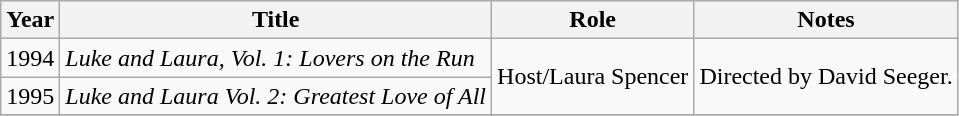<table class="wikitable sortable">
<tr>
<th>Year</th>
<th>Title</th>
<th>Role</th>
<th class="unsortable">Notes</th>
</tr>
<tr>
<td>1994</td>
<td><em>Luke and Laura, Vol. 1: Lovers on the Run</em></td>
<td rowspan="2">Host/Laura Spencer</td>
<td rowspan="2">Directed by David Seeger.</td>
</tr>
<tr>
<td>1995</td>
<td><em>Luke and Laura Vol. 2: Greatest Love of All</em></td>
</tr>
<tr>
</tr>
</table>
